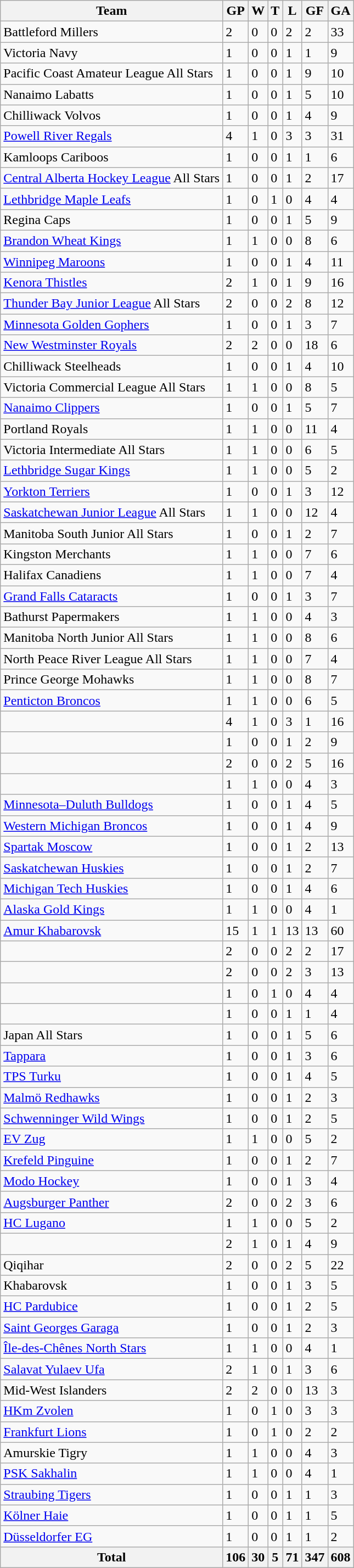<table class="wikitable">
<tr>
<th>Team</th>
<th>GP</th>
<th>W</th>
<th>T</th>
<th>L</th>
<th>GF</th>
<th>GA</th>
</tr>
<tr>
<td align=left> Battleford Millers</td>
<td>2</td>
<td>0</td>
<td>0</td>
<td>2</td>
<td>2</td>
<td>33</td>
</tr>
<tr>
<td align=left> Victoria Navy</td>
<td>1</td>
<td>0</td>
<td>0</td>
<td>1</td>
<td>1</td>
<td>9</td>
</tr>
<tr>
<td align=left>Pacific Coast Amateur League All Stars</td>
<td>1</td>
<td>0</td>
<td>0</td>
<td>1</td>
<td>9</td>
<td>10</td>
</tr>
<tr>
<td align=left> Nanaimo Labatts</td>
<td>1</td>
<td>0</td>
<td>0</td>
<td>1</td>
<td>5</td>
<td>10</td>
</tr>
<tr>
<td align=left> Chilliwack Volvos</td>
<td>1</td>
<td>0</td>
<td>0</td>
<td>1</td>
<td>4</td>
<td>9</td>
</tr>
<tr>
<td align=left> <a href='#'>Powell River Regals</a></td>
<td>4</td>
<td>1</td>
<td>0</td>
<td>3</td>
<td>3</td>
<td>31</td>
</tr>
<tr>
<td align=left> Kamloops Cariboos</td>
<td>1</td>
<td>0</td>
<td>0</td>
<td>1</td>
<td>1</td>
<td>6</td>
</tr>
<tr>
<td align=left> <a href='#'>Central Alberta Hockey League</a> All Stars</td>
<td>1</td>
<td>0</td>
<td>0</td>
<td>1</td>
<td>2</td>
<td>17</td>
</tr>
<tr>
<td align=left> <a href='#'>Lethbridge Maple Leafs</a></td>
<td>1</td>
<td>0</td>
<td>1</td>
<td>0</td>
<td>4</td>
<td>4</td>
</tr>
<tr>
<td align=left> Regina Caps</td>
<td>1</td>
<td>0</td>
<td>0</td>
<td>1</td>
<td>5</td>
<td>9</td>
</tr>
<tr>
<td align=left> <a href='#'>Brandon Wheat Kings</a></td>
<td>1</td>
<td>1</td>
<td>0</td>
<td>0</td>
<td>8</td>
<td>6</td>
</tr>
<tr>
<td align=left> <a href='#'>Winnipeg Maroons</a></td>
<td>1</td>
<td>0</td>
<td>0</td>
<td>1</td>
<td>4</td>
<td>11</td>
</tr>
<tr>
<td align=left> <a href='#'>Kenora Thistles</a></td>
<td>2</td>
<td>1</td>
<td>0</td>
<td>1</td>
<td>9</td>
<td>16</td>
</tr>
<tr>
<td align=left> <a href='#'>Thunder Bay Junior League</a> All Stars</td>
<td>2</td>
<td>0</td>
<td>0</td>
<td>2</td>
<td>8</td>
<td>12</td>
</tr>
<tr>
<td align=left> <a href='#'>Minnesota Golden Gophers</a></td>
<td>1</td>
<td>0</td>
<td>0</td>
<td>1</td>
<td>3</td>
<td>7</td>
</tr>
<tr>
<td align=left> <a href='#'>New Westminster Royals</a></td>
<td>2</td>
<td>2</td>
<td>0</td>
<td>0</td>
<td>18</td>
<td>6</td>
</tr>
<tr>
<td align=left> Chilliwack Steelheads</td>
<td>1</td>
<td>0</td>
<td>0</td>
<td>1</td>
<td>4</td>
<td>10</td>
</tr>
<tr>
<td align=left> Victoria Commercial League All Stars</td>
<td>1</td>
<td>1</td>
<td>0</td>
<td>0</td>
<td>8</td>
<td>5</td>
</tr>
<tr>
<td align=left> <a href='#'>Nanaimo Clippers</a></td>
<td>1</td>
<td>0</td>
<td>0</td>
<td>1</td>
<td>5</td>
<td>7</td>
</tr>
<tr>
<td align=left> Portland Royals</td>
<td>1</td>
<td>1</td>
<td>0</td>
<td>0</td>
<td>11</td>
<td>4</td>
</tr>
<tr>
<td align=left> Victoria Intermediate All Stars</td>
<td>1</td>
<td>1</td>
<td>0</td>
<td>0</td>
<td>6</td>
<td>5</td>
</tr>
<tr>
<td align=left> <a href='#'>Lethbridge Sugar Kings</a></td>
<td>1</td>
<td>1</td>
<td>0</td>
<td>0</td>
<td>5</td>
<td>2</td>
</tr>
<tr>
<td align=left> <a href='#'>Yorkton Terriers</a></td>
<td>1</td>
<td>0</td>
<td>0</td>
<td>1</td>
<td>3</td>
<td>12</td>
</tr>
<tr>
<td align=left> <a href='#'>Saskatchewan Junior League</a> All Stars</td>
<td>1</td>
<td>1</td>
<td>0</td>
<td>0</td>
<td>12</td>
<td>4</td>
</tr>
<tr>
<td align=left> Manitoba South Junior All Stars</td>
<td>1</td>
<td>0</td>
<td>0</td>
<td>1</td>
<td>2</td>
<td>7</td>
</tr>
<tr>
<td align=left> Kingston Merchants</td>
<td>1</td>
<td>1</td>
<td>0</td>
<td>0</td>
<td>7</td>
<td>6</td>
</tr>
<tr>
<td align=left> Halifax Canadiens</td>
<td>1</td>
<td>1</td>
<td>0</td>
<td>0</td>
<td>7</td>
<td>4</td>
</tr>
<tr>
<td align=left> <a href='#'>Grand Falls Cataracts</a></td>
<td>1</td>
<td>0</td>
<td>0</td>
<td>1</td>
<td>3</td>
<td>7</td>
</tr>
<tr>
<td align=left> Bathurst Papermakers</td>
<td>1</td>
<td>1</td>
<td>0</td>
<td>0</td>
<td>4</td>
<td>3</td>
</tr>
<tr>
<td align=left> Manitoba North Junior All Stars</td>
<td>1</td>
<td>1</td>
<td>0</td>
<td>0</td>
<td>8</td>
<td>6</td>
</tr>
<tr>
<td align=left> North Peace River League All Stars</td>
<td>1</td>
<td>1</td>
<td>0</td>
<td>0</td>
<td>7</td>
<td>4</td>
</tr>
<tr>
<td align=left> Prince George Mohawks</td>
<td>1</td>
<td>1</td>
<td>0</td>
<td>0</td>
<td>8</td>
<td>7</td>
</tr>
<tr>
<td align=left> <a href='#'>Penticton Broncos</a></td>
<td>1</td>
<td>1</td>
<td>0</td>
<td>0</td>
<td>6</td>
<td>5</td>
</tr>
<tr>
<td align=left></td>
<td>4</td>
<td>1</td>
<td>0</td>
<td>3</td>
<td>1</td>
<td>16</td>
</tr>
<tr>
<td align=left></td>
<td>1</td>
<td>0</td>
<td>0</td>
<td>1</td>
<td>2</td>
<td>9</td>
</tr>
<tr>
<td align=left></td>
<td>2</td>
<td>0</td>
<td>0</td>
<td>2</td>
<td>5</td>
<td>16</td>
</tr>
<tr>
<td align=left></td>
<td>1</td>
<td>1</td>
<td>0</td>
<td>0</td>
<td>4</td>
<td>3</td>
</tr>
<tr>
<td align=left> <a href='#'>Minnesota–Duluth Bulldogs</a></td>
<td>1</td>
<td>0</td>
<td>0</td>
<td>1</td>
<td>4</td>
<td>5</td>
</tr>
<tr>
<td align=left> <a href='#'>Western Michigan Broncos</a></td>
<td>1</td>
<td>0</td>
<td>0</td>
<td>1</td>
<td>4</td>
<td>9</td>
</tr>
<tr>
<td align=left> <a href='#'>Spartak Moscow</a></td>
<td>1</td>
<td>0</td>
<td>0</td>
<td>1</td>
<td>2</td>
<td>13</td>
</tr>
<tr>
<td align=left> <a href='#'>Saskatchewan Huskies</a></td>
<td>1</td>
<td>0</td>
<td>0</td>
<td>1</td>
<td>2</td>
<td>7</td>
</tr>
<tr>
<td align=left> <a href='#'>Michigan Tech Huskies</a></td>
<td>1</td>
<td>0</td>
<td>0</td>
<td>1</td>
<td>4</td>
<td>6</td>
</tr>
<tr>
<td align=left> <a href='#'>Alaska Gold Kings</a></td>
<td>1</td>
<td>1</td>
<td>0</td>
<td>0</td>
<td>4</td>
<td>1</td>
</tr>
<tr>
<td align=left> <a href='#'>Amur Khabarovsk</a></td>
<td>15</td>
<td>1</td>
<td>1</td>
<td>13</td>
<td>13</td>
<td>60</td>
</tr>
<tr>
<td align=left></td>
<td>2</td>
<td>0</td>
<td>0</td>
<td>2</td>
<td>2</td>
<td>17</td>
</tr>
<tr>
<td align=left></td>
<td>2</td>
<td>0</td>
<td>0</td>
<td>2</td>
<td>3</td>
<td>13</td>
</tr>
<tr>
<td align=left></td>
<td>1</td>
<td>0</td>
<td>1</td>
<td>0</td>
<td>4</td>
<td>4</td>
</tr>
<tr>
<td align=left></td>
<td>1</td>
<td>0</td>
<td>0</td>
<td>1</td>
<td>1</td>
<td>4</td>
</tr>
<tr>
<td align=left> Japan All Stars</td>
<td>1</td>
<td>0</td>
<td>0</td>
<td>1</td>
<td>5</td>
<td>6</td>
</tr>
<tr>
<td align=left> <a href='#'>Tappara</a></td>
<td>1</td>
<td>0</td>
<td>0</td>
<td>1</td>
<td>3</td>
<td>6</td>
</tr>
<tr>
<td align=left> <a href='#'>TPS Turku</a></td>
<td>1</td>
<td>0</td>
<td>0</td>
<td>1</td>
<td>4</td>
<td>5</td>
</tr>
<tr>
<td align=left> <a href='#'>Malmö Redhawks</a></td>
<td>1</td>
<td>0</td>
<td>0</td>
<td>1</td>
<td>2</td>
<td>3</td>
</tr>
<tr>
<td align=left> <a href='#'>Schwenninger Wild Wings</a></td>
<td>1</td>
<td>0</td>
<td>0</td>
<td>1</td>
<td>2</td>
<td>5</td>
</tr>
<tr>
<td align=left> <a href='#'>EV Zug</a></td>
<td>1</td>
<td>1</td>
<td>0</td>
<td>0</td>
<td>5</td>
<td>2</td>
</tr>
<tr>
<td align=left> <a href='#'>Krefeld Pinguine</a></td>
<td>1</td>
<td>0</td>
<td>0</td>
<td>1</td>
<td>2</td>
<td>7</td>
</tr>
<tr>
<td align=left> <a href='#'>Modo Hockey</a></td>
<td>1</td>
<td>0</td>
<td>0</td>
<td>1</td>
<td>3</td>
<td>4</td>
</tr>
<tr>
<td align=left> <a href='#'>Augsburger Panther</a></td>
<td>2</td>
<td>0</td>
<td>0</td>
<td>2</td>
<td>3</td>
<td>6</td>
</tr>
<tr>
<td align=left> <a href='#'>HC Lugano</a></td>
<td>1</td>
<td>1</td>
<td>0</td>
<td>0</td>
<td>5</td>
<td>2</td>
</tr>
<tr>
<td align=left></td>
<td>2</td>
<td>1</td>
<td>0</td>
<td>1</td>
<td>4</td>
<td>9</td>
</tr>
<tr>
<td align=left> Qiqihar</td>
<td>2</td>
<td>0</td>
<td>0</td>
<td>2</td>
<td>5</td>
<td>22</td>
</tr>
<tr>
<td align=left> Khabarovsk</td>
<td>1</td>
<td>0</td>
<td>0</td>
<td>1</td>
<td>3</td>
<td>5</td>
</tr>
<tr>
<td align=left> <a href='#'>HC Pardubice</a></td>
<td>1</td>
<td>0</td>
<td>0</td>
<td>1</td>
<td>2</td>
<td>5</td>
</tr>
<tr>
<td align=left> <a href='#'>Saint Georges Garaga</a></td>
<td>1</td>
<td>0</td>
<td>0</td>
<td>1</td>
<td>2</td>
<td>3</td>
</tr>
<tr>
<td align=left> <a href='#'>Île-des-Chênes North Stars</a></td>
<td>1</td>
<td>1</td>
<td>0</td>
<td>0</td>
<td>4</td>
<td>1</td>
</tr>
<tr>
<td align=left> <a href='#'>Salavat Yulaev Ufa</a></td>
<td>2</td>
<td>1</td>
<td>0</td>
<td>1</td>
<td>3</td>
<td>6</td>
</tr>
<tr>
<td align=left> Mid-West Islanders</td>
<td>2</td>
<td>2</td>
<td>0</td>
<td>0</td>
<td>13</td>
<td>3</td>
</tr>
<tr>
<td align=left> <a href='#'>HKm Zvolen</a></td>
<td>1</td>
<td>0</td>
<td>1</td>
<td>0</td>
<td>3</td>
<td>3</td>
</tr>
<tr>
<td align=left> <a href='#'>Frankfurt Lions</a></td>
<td>1</td>
<td>0</td>
<td>1</td>
<td>0</td>
<td>2</td>
<td>2</td>
</tr>
<tr>
<td align=left> Amurskie Tigry</td>
<td>1</td>
<td>1</td>
<td>0</td>
<td>0</td>
<td>4</td>
<td>3</td>
</tr>
<tr>
<td align=left> <a href='#'>PSK Sakhalin</a></td>
<td>1</td>
<td>1</td>
<td>0</td>
<td>0</td>
<td>4</td>
<td>1</td>
</tr>
<tr>
<td align=left> <a href='#'>Straubing Tigers</a></td>
<td>1</td>
<td>0</td>
<td>0</td>
<td>1</td>
<td>1</td>
<td>3</td>
</tr>
<tr>
<td align=left> <a href='#'>Kölner Haie</a></td>
<td>1</td>
<td>0</td>
<td>0</td>
<td>1</td>
<td>1</td>
<td>5</td>
</tr>
<tr>
<td align=left> <a href='#'>Düsseldorfer EG</a></td>
<td>1</td>
<td>0</td>
<td>0</td>
<td>1</td>
<td>1</td>
<td>2</td>
</tr>
<tr class="sortbottom">
<th>Total</th>
<th>106</th>
<th>30</th>
<th>5</th>
<th>71</th>
<th>347</th>
<th>608</th>
</tr>
</table>
